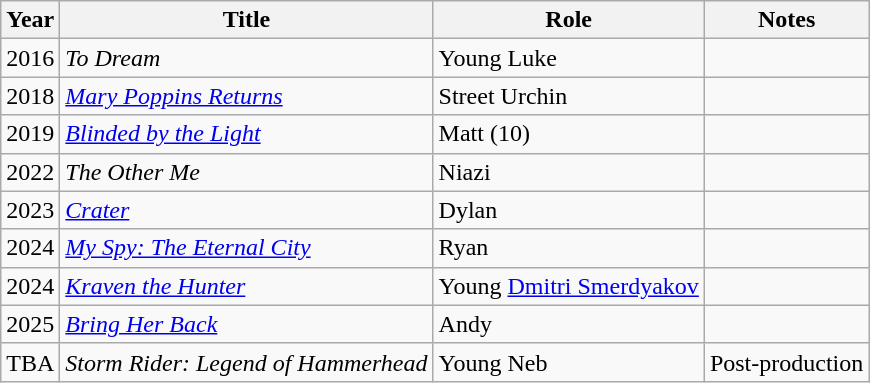<table class="wikitable sortable">
<tr>
<th>Year</th>
<th>Title</th>
<th>Role</th>
<th class="unsortable">Notes</th>
</tr>
<tr>
<td>2016</td>
<td><em>To Dream</em></td>
<td>Young Luke</td>
<td></td>
</tr>
<tr>
<td>2018</td>
<td><em><a href='#'>Mary Poppins Returns</a></em></td>
<td>Street Urchin</td>
<td></td>
</tr>
<tr>
<td>2019</td>
<td><em><a href='#'>Blinded by the Light</a></em></td>
<td>Matt (10)</td>
<td></td>
</tr>
<tr>
<td>2022</td>
<td data-sort-value="Other Me, The"><em>The Other Me</em></td>
<td>Niazi</td>
<td></td>
</tr>
<tr>
<td>2023</td>
<td><em><a href='#'>Crater</a></em></td>
<td>Dylan</td>
<td></td>
</tr>
<tr>
<td>2024</td>
<td><em><a href='#'>My Spy: The Eternal City</a></em></td>
<td>Ryan</td>
<td></td>
</tr>
<tr>
<td>2024</td>
<td><em><a href='#'>Kraven the Hunter</a></em></td>
<td>Young <a href='#'>Dmitri Smerdyakov</a></td>
<td></td>
</tr>
<tr>
<td>2025</td>
<td><em><a href='#'>Bring Her Back</a></em></td>
<td>Andy</td>
<td></td>
</tr>
<tr>
<td>TBA</td>
<td><em>Storm Rider: Legend of Hammerhead</em></td>
<td>Young Neb</td>
<td>Post-production</td>
</tr>
</table>
